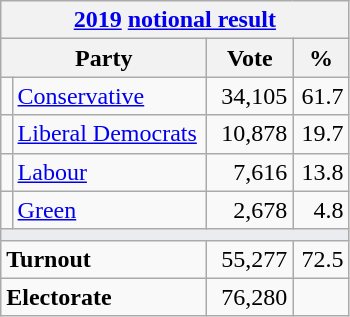<table class="wikitable">
<tr>
<th colspan="4"><a href='#'>2019</a> <a href='#'>notional result</a></th>
</tr>
<tr>
<th bgcolor="#DDDDFF" width="130px" colspan="2">Party</th>
<th bgcolor="#DDDDFF" width="50px">Vote</th>
<th bgcolor="#DDDDFF" width="30px">%</th>
</tr>
<tr>
<td></td>
<td><a href='#'>Conservative</a></td>
<td align=right>34,105</td>
<td align=right>61.7</td>
</tr>
<tr>
<td></td>
<td><a href='#'>Liberal Democrats</a></td>
<td align=right>10,878</td>
<td align=right>19.7</td>
</tr>
<tr>
<td></td>
<td><a href='#'>Labour</a></td>
<td align=right>7,616</td>
<td align=right>13.8</td>
</tr>
<tr>
<td></td>
<td><a href='#'>Green</a></td>
<td align=right>2,678</td>
<td align=right>4.8</td>
</tr>
<tr>
<td colspan="4" bgcolor="#EAECF0"></td>
</tr>
<tr>
<td colspan="2"><strong>Turnout</strong></td>
<td align=right>55,277</td>
<td align=right>72.5</td>
</tr>
<tr>
<td colspan="2"><strong>Electorate</strong></td>
<td align=right>76,280</td>
</tr>
</table>
